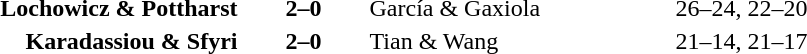<table>
<tr>
<th width=200></th>
<th width=80></th>
<th width=200></th>
<th width=220></th>
</tr>
<tr>
<td align=right><strong>Lochowicz & Pottharst</strong></td>
<td align=center><strong>2–0</strong></td>
<td align=left>García & Gaxiola</td>
<td>26–24, 22–20</td>
</tr>
<tr>
<td align=right><strong>Karadassiou & Sfyri</strong></td>
<td align=center><strong>2–0</strong></td>
<td align=left>Tian & Wang</td>
<td>21–14, 21–17</td>
</tr>
</table>
